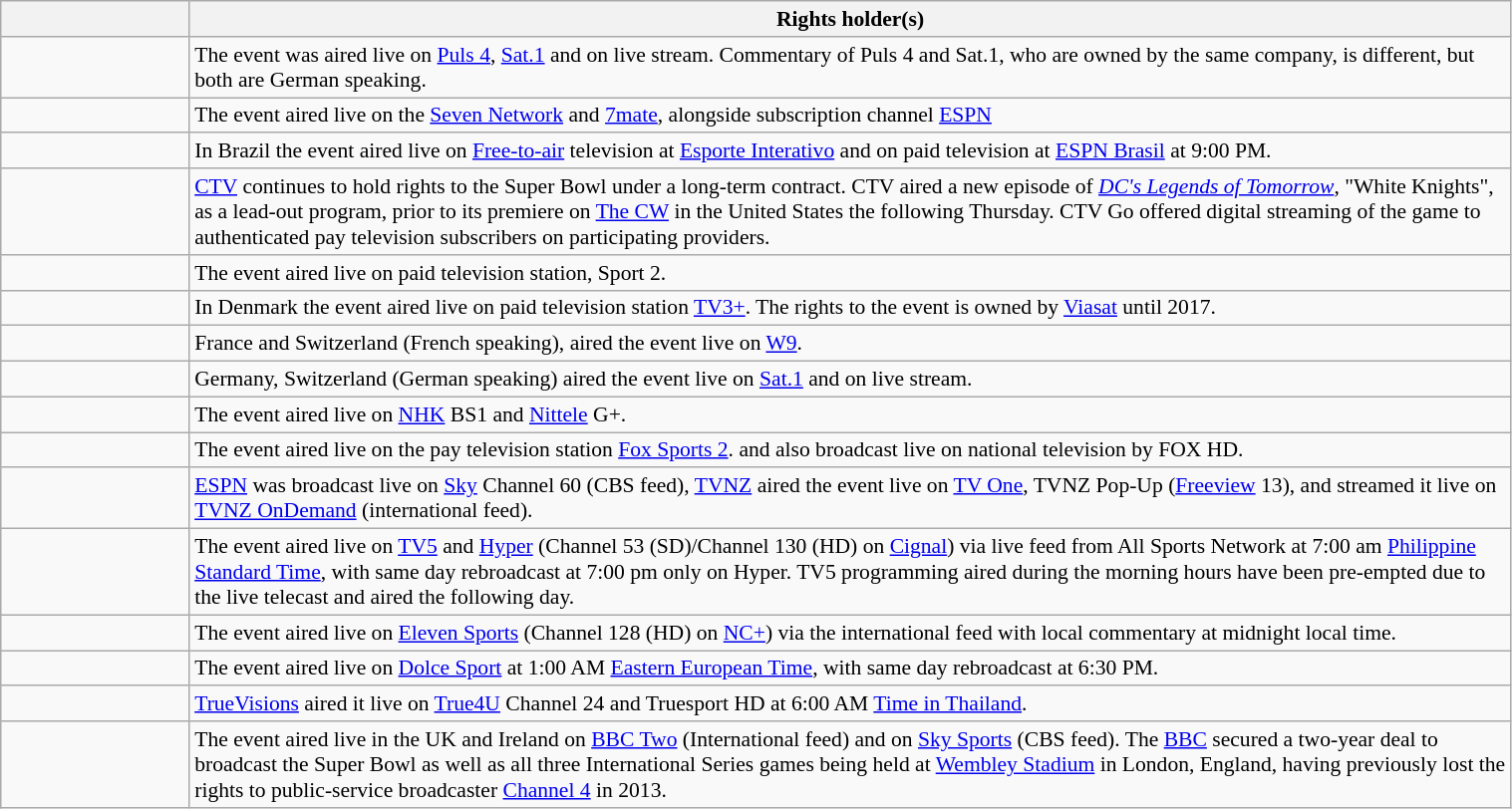<table class="wikitable" style="font-size:90%;width:80%">
<tr>
<th style="width:10%"></th>
<th style="width:70%">Rights holder(s)</th>
</tr>
<tr>
<td></td>
<td>The event was aired live on <a href='#'>Puls 4</a>, <a href='#'>Sat.1</a> and on live stream. Commentary of Puls 4 and Sat.1, who are owned by the same company, is different, but both are German speaking.</td>
</tr>
<tr>
<td></td>
<td>The event aired live on the <a href='#'>Seven Network</a> and <a href='#'>7mate</a>, alongside subscription channel <a href='#'>ESPN</a></td>
</tr>
<tr>
<td></td>
<td>In Brazil the event aired live on <a href='#'>Free-to-air</a> television at <a href='#'>Esporte Interativo</a> and on paid television at <a href='#'>ESPN Brasil</a> at 9:00 PM.</td>
</tr>
<tr>
<td></td>
<td><a href='#'>CTV</a> continues to hold rights to the Super Bowl under a long-term contract. CTV aired a new episode of <em><a href='#'>DC's Legends of Tomorrow</a></em>, "White Knights", as a lead-out program, prior to its premiere on <a href='#'>The CW</a> in the United States the following Thursday. CTV Go offered digital streaming of the game to authenticated pay television subscribers on participating providers.</td>
</tr>
<tr>
<td></td>
<td>The event aired live on paid television station, Sport 2.</td>
</tr>
<tr>
<td></td>
<td>In Denmark the event aired live on paid television station <a href='#'>TV3+</a>. The rights to the event is owned by <a href='#'>Viasat</a> until 2017.</td>
</tr>
<tr>
<td><br></td>
<td>France and Switzerland (French speaking), aired the event live on <a href='#'>W9</a>.</td>
</tr>
<tr>
<td><br></td>
<td>Germany, Switzerland (German speaking) aired the event live on <a href='#'>Sat.1</a> and on live stream.</td>
</tr>
<tr>
<td></td>
<td>The event aired live on <a href='#'>NHK</a> BS1 and <a href='#'>Nittele</a> G+.</td>
</tr>
<tr>
<td></td>
<td>The event aired live on the pay television station <a href='#'>Fox Sports 2</a>. and also broadcast live on national television by FOX HD.</td>
</tr>
<tr>
<td></td>
<td><a href='#'>ESPN</a> was broadcast live on <a href='#'>Sky</a> Channel 60 (CBS feed), <a href='#'>TVNZ</a> aired the event live on <a href='#'>TV One</a>, TVNZ Pop-Up (<a href='#'>Freeview</a> 13), and streamed it live on <a href='#'>TVNZ OnDemand</a> (international feed).</td>
</tr>
<tr>
<td></td>
<td>The event aired live on <a href='#'>TV5</a> and <a href='#'>Hyper</a> (Channel 53 (SD)/Channel 130 (HD) on <a href='#'>Cignal</a>) via live feed from All Sports Network at 7:00 am <a href='#'>Philippine Standard Time</a>, with same day rebroadcast at 7:00 pm only on Hyper. TV5 programming aired during the morning hours have been pre-empted due to the live telecast and aired the following day.</td>
</tr>
<tr>
<td></td>
<td>The event aired live on <a href='#'>Eleven Sports</a> (Channel 128 (HD) on <a href='#'>NC+</a>) via the international feed with local commentary at midnight local time.</td>
</tr>
<tr>
<td></td>
<td>The event aired live on <a href='#'>Dolce Sport</a> at 1:00 AM <a href='#'>Eastern European Time</a>, with same day rebroadcast at 6:30 PM.</td>
</tr>
<tr>
<td></td>
<td><a href='#'>TrueVisions</a> aired it live on <a href='#'>True4U</a> Channel 24 and Truesport HD at 6:00 AM <a href='#'>Time in Thailand</a>.</td>
</tr>
<tr>
<td><br></td>
<td>The event aired live in the UK and Ireland on <a href='#'>BBC Two</a> (International feed) and on <a href='#'>Sky Sports</a> (CBS feed). The <a href='#'>BBC</a> secured a two-year deal to broadcast the Super Bowl as well as all three International Series games being held at <a href='#'>Wembley Stadium</a> in London, England, having previously lost the rights to public-service broadcaster <a href='#'>Channel 4</a> in 2013.</td>
</tr>
</table>
